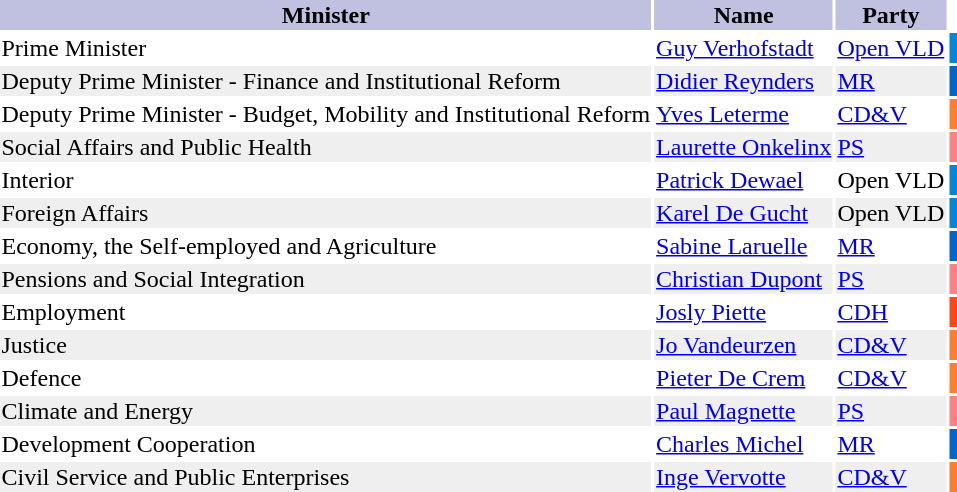<table class="toccolours" style="margin-bottom: 1em;">
<tr style="background-color:#C0C0E0">
<th>Minister</th>
<th>Name</th>
<th>Party</th>
</tr>
<tr>
<td>Prime Minister</td>
<td><a href='#'>Guy Verhofstadt</a></td>
<td><a href='#'>Open VLD</a></td>
<td style="width: 3px; background-color: #0087DC;"></td>
</tr>
<tr style="background-color:#efefef">
<td>Deputy Prime Minister - Finance and Institutional Reform</td>
<td><a href='#'>Didier Reynders</a></td>
<td><a href='#'>MR</a></td>
<td style="width: 3px; background-color: #0066CC;"></td>
</tr>
<tr>
<td>Deputy Prime Minister - Budget, Mobility and Institutional Reform</td>
<td><a href='#'>Yves Leterme</a></td>
<td><a href='#'>CD&V</a></td>
<td style="width: 3px; background-color: #FF7F2E;"></td>
</tr>
<tr style="background-color:#efefef">
<td>Social Affairs and Public Health</td>
<td><a href='#'>Laurette Onkelinx</a></td>
<td><a href='#'>PS</a></td>
<td style="width: 3px; background-color: #FF8080;"></td>
</tr>
<tr>
<td>Interior</td>
<td><a href='#'>Patrick Dewael</a></td>
<td>Open VLD</td>
<td style="width: 3px; background-color: #0087DC;"></td>
</tr>
<tr style="background-color:#efefef">
<td>Foreign Affairs</td>
<td><a href='#'>Karel De Gucht</a></td>
<td>Open VLD</td>
<td style="width: 3px; background-color: #0087DC;"></td>
</tr>
<tr>
<td>Economy, the Self-employed and Agriculture</td>
<td><a href='#'>Sabine Laruelle</a></td>
<td><a href='#'>MR</a></td>
<td style="width: 3px; background-color: #0066CC;"></td>
</tr>
<tr style="background-color:#efefef">
<td>Pensions and Social Integration</td>
<td><a href='#'>Christian Dupont</a></td>
<td><a href='#'>PS</a></td>
<td style="width: 3px; background-color: #FF8080;"></td>
</tr>
<tr>
<td>Employment</td>
<td><a href='#'>Josly Piette</a></td>
<td><a href='#'>CDH</a></td>
<td style="width: 3px; background-color: #FF4719;"></td>
</tr>
<tr style="background-color:#efefef">
<td>Justice</td>
<td><a href='#'>Jo Vandeurzen</a></td>
<td><a href='#'>CD&V</a></td>
<td style="width: 3px; background-color: #FF7F2E;"></td>
</tr>
<tr>
<td>Defence</td>
<td><a href='#'>Pieter De Crem</a></td>
<td><a href='#'>CD&V</a></td>
<td style="width: 3px; background-color: #FF7F2E;"></td>
</tr>
<tr style="background-color:#efefef">
<td>Climate and Energy</td>
<td><a href='#'>Paul Magnette</a></td>
<td><a href='#'>PS</a></td>
<td style="width: 3px; background-color: #FF8080;"></td>
</tr>
<tr>
<td>Development Cooperation</td>
<td><a href='#'>Charles Michel</a></td>
<td><a href='#'>MR</a></td>
<td style="width: 3px; background-color: #0066CC;"></td>
</tr>
<tr style="background-color:#efefef">
<td>Civil Service and Public Enterprises</td>
<td><a href='#'>Inge Vervotte</a></td>
<td><a href='#'>CD&V</a></td>
<td style="width: 3px; background-color: #FF7F2E;"></td>
</tr>
</table>
